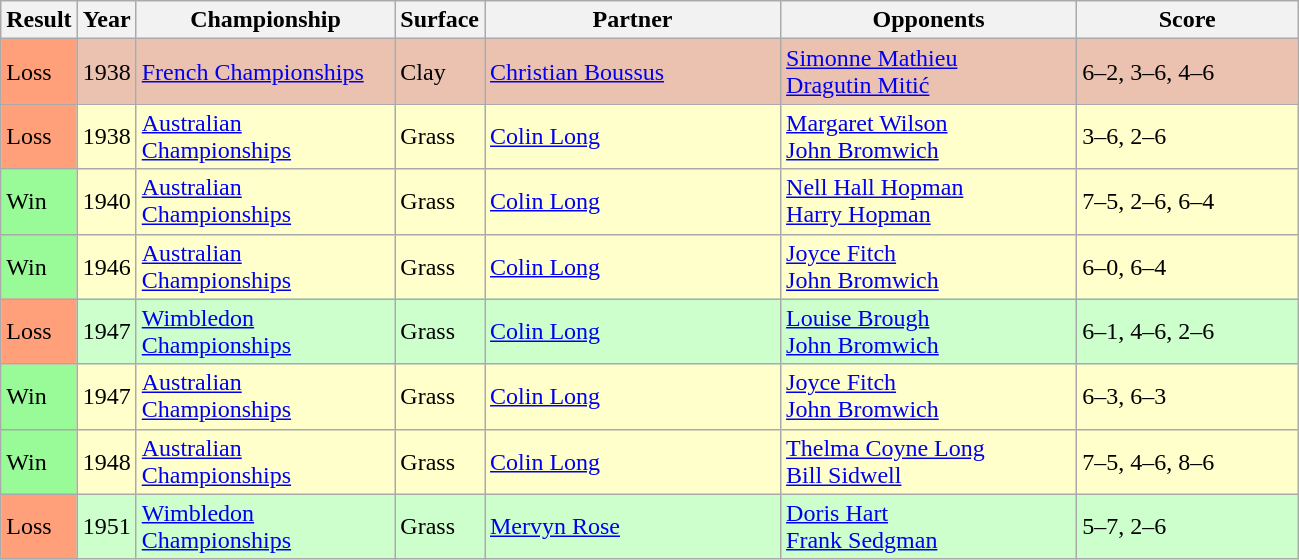<table class="sortable wikitable">
<tr>
<th style="width:40px">Result</th>
<th style="width:30px">Year</th>
<th style="width:165px">Championship</th>
<th style="width:50px">Surface</th>
<th style="width:190px">Partner</th>
<th style="width:190px">Opponents</th>
<th style="width:140px" class="unsortable">Score</th>
</tr>
<tr style="background:#ebc2af;">
<td style="background:#ffa07a;">Loss</td>
<td>1938</td>
<td><a href='#'>French Championships</a></td>
<td>Clay</td>
<td> <a href='#'>Christian Boussus</a></td>
<td> <a href='#'>Simonne Mathieu</a><br> <a href='#'>Dragutin Mitić</a></td>
<td>6–2, 3–6, 4–6</td>
</tr>
<tr style="background:#ffc;">
<td style="background:#ffa07a;">Loss</td>
<td>1938</td>
<td><a href='#'>Australian Championships</a></td>
<td>Grass</td>
<td> <a href='#'>Colin Long</a></td>
<td> <a href='#'>Margaret Wilson</a> <br>  <a href='#'>John Bromwich</a></td>
<td>3–6, 2–6</td>
</tr>
<tr style="background:#ffc;">
<td style="background:#98fb98;">Win</td>
<td>1940</td>
<td><a href='#'>Australian Championships</a></td>
<td>Grass</td>
<td> <a href='#'>Colin Long</a></td>
<td> <a href='#'>Nell Hall Hopman</a> <br>  <a href='#'>Harry Hopman</a></td>
<td>7–5, 2–6, 6–4</td>
</tr>
<tr style="background:#ffc;">
<td style="background:#98fb98;">Win</td>
<td>1946</td>
<td><a href='#'>Australian Championships</a></td>
<td>Grass</td>
<td> <a href='#'>Colin Long</a></td>
<td> <a href='#'>Joyce Fitch</a> <br>  <a href='#'>John Bromwich</a></td>
<td>6–0, 6–4</td>
</tr>
<tr style="background:#cfc;">
<td style="background:#ffa07a;">Loss</td>
<td>1947</td>
<td><a href='#'>Wimbledon Championships</a></td>
<td>Grass</td>
<td> <a href='#'>Colin Long</a></td>
<td> <a href='#'>Louise Brough</a> <br>  <a href='#'>John Bromwich</a></td>
<td>6–1, 4–6, 2–6</td>
</tr>
<tr style="background:#ffc;">
<td style="background:#98fb98;">Win</td>
<td>1947</td>
<td><a href='#'>Australian Championships</a></td>
<td>Grass</td>
<td> <a href='#'>Colin Long</a></td>
<td> <a href='#'>Joyce Fitch</a> <br>  <a href='#'>John Bromwich</a></td>
<td>6–3, 6–3</td>
</tr>
<tr style="background:#ffc;">
<td style="background:#98fb98;">Win</td>
<td>1948</td>
<td><a href='#'>Australian Championships</a></td>
<td>Grass</td>
<td> <a href='#'>Colin Long</a></td>
<td> <a href='#'>Thelma Coyne Long</a> <br>  <a href='#'>Bill Sidwell</a></td>
<td>7–5, 4–6, 8–6</td>
</tr>
<tr style="background:#cfc;">
<td style="background:#ffa07a;">Loss</td>
<td>1951</td>
<td><a href='#'>Wimbledon Championships</a></td>
<td>Grass</td>
<td> <a href='#'>Mervyn Rose</a></td>
<td> <a href='#'>Doris Hart</a> <br>  <a href='#'>Frank Sedgman</a></td>
<td>5–7, 2–6</td>
</tr>
</table>
